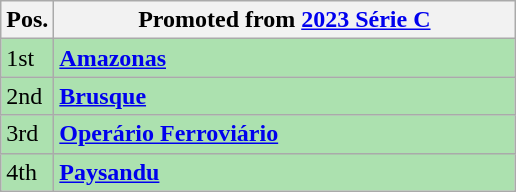<table class="wikitable">
<tr>
<th align="center">Pos.</th>
<th width="300">Promoted from <a href='#'>2023 Série C</a></th>
</tr>
<tr style="background: #ACE1AF;">
<td>1st</td>
<td><strong><a href='#'>Amazonas</a></strong></td>
</tr>
<tr style="background: #ACE1AF;">
<td>2nd</td>
<td><strong><a href='#'>Brusque</a></strong></td>
</tr>
<tr style="background: #ACE1AF;">
<td>3rd</td>
<td><strong><a href='#'>Operário Ferroviário</a></strong></td>
</tr>
<tr style="background: #ACE1AF;">
<td>4th</td>
<td><strong><a href='#'>Paysandu</a></strong></td>
</tr>
</table>
